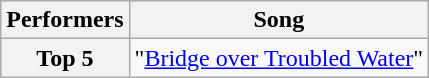<table class="wikitable unsortable" style="text-align:center;">
<tr>
<th scope="col">Performers</th>
<th scope="col">Song</th>
</tr>
<tr>
<th scope="row">Top 5</th>
<td>"<a href='#'>Bridge over Troubled Water</a>"</td>
</tr>
</table>
